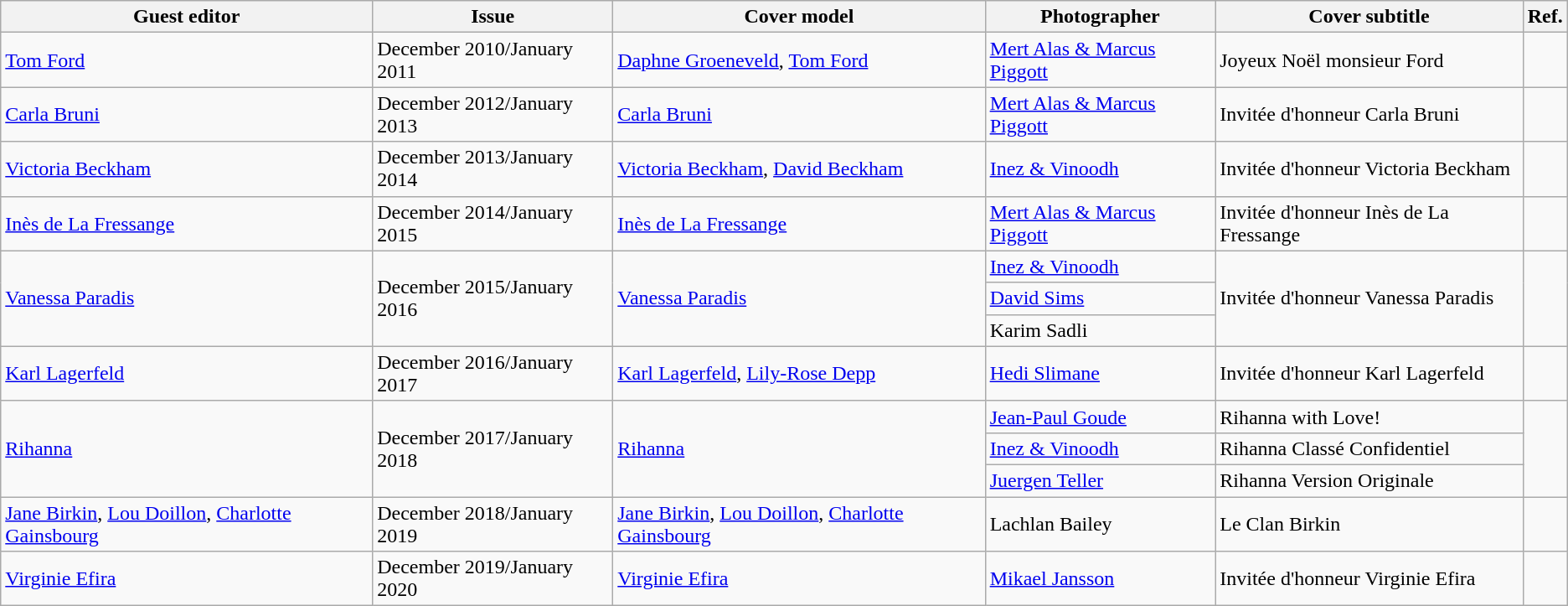<table class="sortable wikitable">
<tr>
<th>Guest editor</th>
<th>Issue</th>
<th>Cover model</th>
<th>Photographer</th>
<th>Cover subtitle</th>
<th>Ref.</th>
</tr>
<tr>
<td><a href='#'>Tom Ford</a></td>
<td>December 2010/January 2011</td>
<td><a href='#'>Daphne Groeneveld</a>, <a href='#'>Tom Ford</a></td>
<td><a href='#'>Mert Alas & Marcus Piggott</a></td>
<td>Joyeux Noël monsieur Ford</td>
<td></td>
</tr>
<tr>
<td><a href='#'>Carla Bruni</a></td>
<td>December 2012/January 2013</td>
<td><a href='#'>Carla Bruni</a></td>
<td><a href='#'>Mert Alas & Marcus Piggott</a></td>
<td>Invitée d'honneur Carla Bruni</td>
<td></td>
</tr>
<tr>
<td><a href='#'>Victoria Beckham</a></td>
<td>December 2013/January 2014</td>
<td><a href='#'>Victoria Beckham</a>, <a href='#'>David Beckham</a></td>
<td><a href='#'>Inez & Vinoodh</a></td>
<td>Invitée d'honneur Victoria Beckham</td>
<td></td>
</tr>
<tr>
<td><a href='#'>Inès de La Fressange</a></td>
<td>December 2014/January 2015</td>
<td><a href='#'>Inès de La Fressange</a></td>
<td><a href='#'>Mert Alas & Marcus Piggott</a></td>
<td>Invitée d'honneur Inès de La Fressange</td>
<td></td>
</tr>
<tr>
<td rowspan="3"><a href='#'>Vanessa Paradis</a></td>
<td rowspan="3">December 2015/January 2016</td>
<td rowspan="3"><a href='#'>Vanessa Paradis</a></td>
<td><a href='#'>Inez & Vinoodh</a></td>
<td rowspan="3">Invitée d'honneur Vanessa Paradis</td>
<td rowspan="3"></td>
</tr>
<tr>
<td><a href='#'>David Sims</a></td>
</tr>
<tr>
<td>Karim Sadli</td>
</tr>
<tr>
<td><a href='#'>Karl Lagerfeld</a></td>
<td>December 2016/January 2017</td>
<td><a href='#'>Karl Lagerfeld</a>, <a href='#'>Lily-Rose Depp</a></td>
<td><a href='#'>Hedi Slimane</a></td>
<td>Invitée d'honneur Karl Lagerfeld</td>
<td></td>
</tr>
<tr>
<td rowspan="3"><a href='#'>Rihanna</a></td>
<td rowspan="3">December 2017/January 2018</td>
<td rowspan="3"><a href='#'>Rihanna</a></td>
<td><a href='#'>Jean-Paul Goude</a></td>
<td>Rihanna with Love!</td>
<td rowspan="3"></td>
</tr>
<tr>
<td><a href='#'>Inez & Vinoodh</a></td>
<td>Rihanna Classé Confidentiel</td>
</tr>
<tr>
<td><a href='#'>Juergen Teller</a></td>
<td>Rihanna Version Originale</td>
</tr>
<tr>
<td><a href='#'>Jane Birkin</a>, <a href='#'>Lou Doillon</a>, <a href='#'>Charlotte Gainsbourg</a></td>
<td>December 2018/January 2019</td>
<td><a href='#'>Jane Birkin</a>, <a href='#'>Lou Doillon</a>, <a href='#'>Charlotte Gainsbourg</a></td>
<td>Lachlan Bailey</td>
<td>Le Clan Birkin</td>
<td></td>
</tr>
<tr>
<td><a href='#'>Virginie Efira</a></td>
<td>December 2019/January 2020</td>
<td><a href='#'>Virginie Efira</a></td>
<td><a href='#'>Mikael Jansson</a></td>
<td>Invitée d'honneur Virginie Efira</td>
<td></td>
</tr>
</table>
